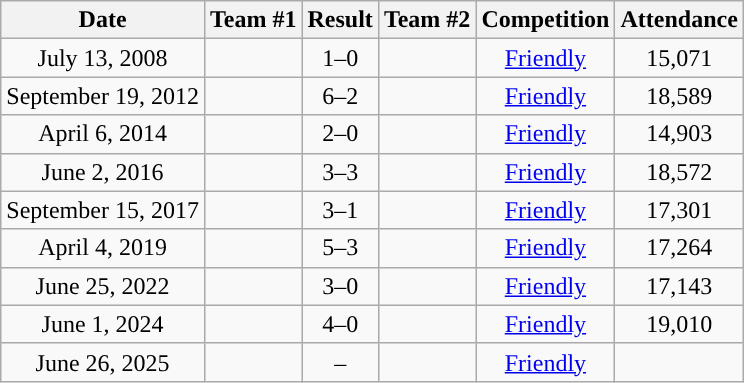<table class="wikitable" style="text-align:center">
<tr>
<th>Date</th>
<th>Team #1</th>
<th>Result</th>
<th>Team #2</th>
<th>Competition</th>
<th>Attendance</th>
</tr>
<tr>
<td>July 13, 2008</td>
<td></td>
<td style="text-align:center;">1–0</td>
<td></td>
<td><a href='#'>Friendly</a></td>
<td style="text-align:center;">15,071</td>
</tr>
<tr>
<td>September 19, 2012</td>
<td></td>
<td style="text-align:center;">6–2</td>
<td></td>
<td><a href='#'>Friendly</a></td>
<td style="text-align:center;">18,589</td>
</tr>
<tr>
<td>April 6, 2014</td>
<td></td>
<td style="text-align:center;">2–0</td>
<td></td>
<td><a href='#'>Friendly</a></td>
<td style='text-align:center;"'>14,903</td>
</tr>
<tr>
<td>June 2, 2016</td>
<td></td>
<td style="text-align:center;">3–3</td>
<td></td>
<td><a href='#'>Friendly</a></td>
<td style='text-align:center;"'>18,572</td>
</tr>
<tr>
<td>September 15, 2017</td>
<td></td>
<td style="text-align:center;">3–1</td>
<td></td>
<td><a href='#'>Friendly</a></td>
<td style='text-align:center;"'>17,301</td>
</tr>
<tr>
<td>April 4, 2019</td>
<td></td>
<td style="text-align:center;">5–3</td>
<td></td>
<td><a href='#'>Friendly</a></td>
<td style="text-align:center;">17,264</td>
</tr>
<tr>
<td>June 25, 2022</td>
<td></td>
<td style="text-align:center;">3–0</td>
<td></td>
<td><a href='#'>Friendly</a></td>
<td style="text-align:center;">17,143</td>
</tr>
<tr>
<td>June 1, 2024</td>
<td></td>
<td style="text-align:center;">4–0</td>
<td></td>
<td><a href='#'>Friendly</a></td>
<td style="text-align:center;">19,010</td>
</tr>
<tr>
<td>June 26, 2025</td>
<td></td>
<td style="text-align:center;">–</td>
<td></td>
<td><a href='#'>Friendly</a></td>
<td style="text-align:center;"></td>
</tr>
</table>
